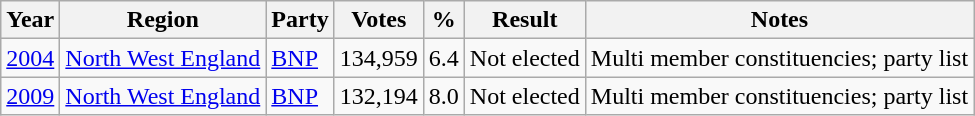<table class="wikitable">
<tr>
<th>Year</th>
<th>Region</th>
<th>Party</th>
<th>Votes</th>
<th>%</th>
<th>Result</th>
<th>Notes</th>
</tr>
<tr>
<td><a href='#'>2004</a></td>
<td><a href='#'>North West England</a></td>
<td><a href='#'>BNP</a></td>
<td>134,959</td>
<td>6.4</td>
<td>Not elected</td>
<td>Multi member constituencies; party list</td>
</tr>
<tr>
<td><a href='#'>2009</a></td>
<td><a href='#'>North West England</a></td>
<td><a href='#'>BNP</a></td>
<td>132,194</td>
<td>8.0</td>
<td>Not elected</td>
<td>Multi member constituencies; party list</td>
</tr>
</table>
